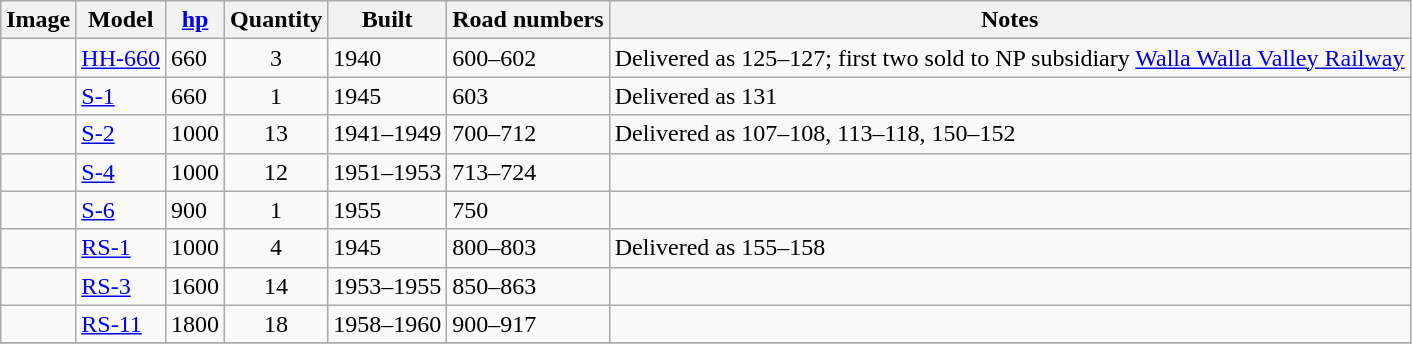<table class="wikitable">
<tr>
<th>Image</th>
<th>Model</th>
<th><a href='#'>hp</a></th>
<th>Quantity</th>
<th>Built</th>
<th>Road numbers</th>
<th>Notes</th>
</tr>
<tr>
<td></td>
<td><a href='#'>HH-660</a></td>
<td>660</td>
<td style="text-align:center;">3</td>
<td>1940</td>
<td>600–602</td>
<td>Delivered as 125–127; first two sold to NP subsidiary <a href='#'>Walla Walla Valley Railway</a></td>
</tr>
<tr>
<td></td>
<td><a href='#'>S-1</a></td>
<td>660</td>
<td style="text-align:center;">1</td>
<td>1945</td>
<td>603</td>
<td>Delivered as 131</td>
</tr>
<tr>
<td></td>
<td><a href='#'>S-2</a></td>
<td>1000</td>
<td style="text-align:center;">13</td>
<td>1941–1949</td>
<td>700–712</td>
<td>Delivered as 107–108, 113–118, 150–152</td>
</tr>
<tr>
<td></td>
<td><a href='#'>S-4</a></td>
<td>1000</td>
<td style="text-align:center;">12</td>
<td>1951–1953</td>
<td>713–724</td>
<td></td>
</tr>
<tr>
<td></td>
<td><a href='#'>S-6</a></td>
<td>900</td>
<td style="text-align:center;">1</td>
<td>1955</td>
<td>750</td>
<td></td>
</tr>
<tr>
<td></td>
<td><a href='#'>RS-1</a></td>
<td>1000</td>
<td style="text-align:center;">4</td>
<td>1945</td>
<td>800–803</td>
<td>Delivered as 155–158</td>
</tr>
<tr>
<td></td>
<td><a href='#'>RS-3</a></td>
<td>1600</td>
<td style="text-align:center;">14</td>
<td>1953–1955</td>
<td>850–863</td>
<td></td>
</tr>
<tr>
<td></td>
<td><a href='#'>RS-11</a></td>
<td>1800</td>
<td style="text-align:center;">18</td>
<td>1958–1960</td>
<td>900–917</td>
<td></td>
</tr>
<tr>
</tr>
</table>
